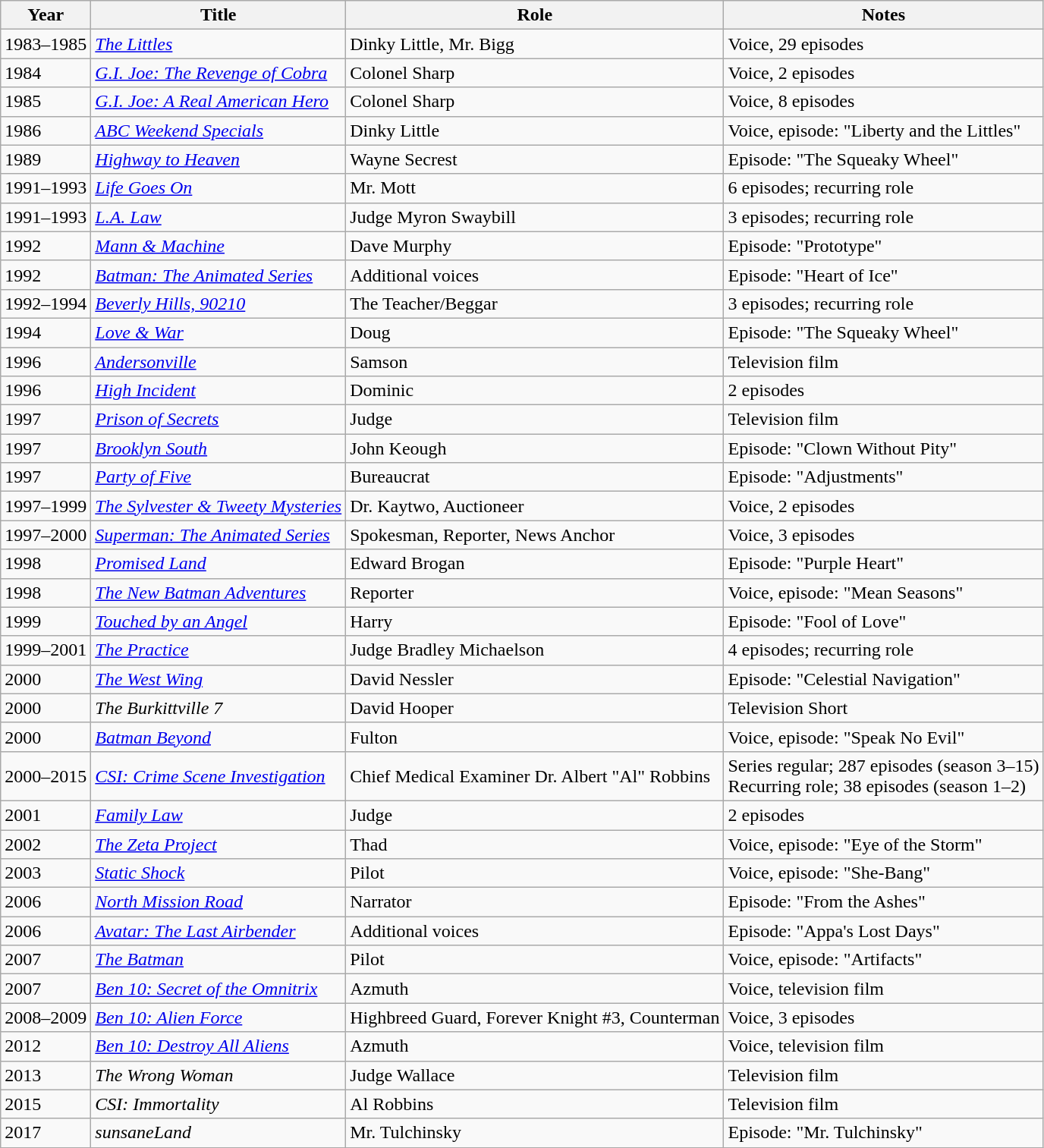<table class="wikitable sortable">
<tr>
<th>Year</th>
<th>Title</th>
<th>Role</th>
<th>Notes</th>
</tr>
<tr>
<td>1983–1985</td>
<td><em><a href='#'>The Littles</a></em></td>
<td>Dinky Little, Mr. Bigg</td>
<td>Voice, 29 episodes</td>
</tr>
<tr>
<td>1984</td>
<td><em><a href='#'>G.I. Joe: The Revenge of Cobra</a></em></td>
<td>Colonel Sharp</td>
<td>Voice, 2 episodes</td>
</tr>
<tr>
<td>1985</td>
<td><em><a href='#'>G.I. Joe: A Real American Hero</a></em></td>
<td>Colonel Sharp</td>
<td>Voice, 8 episodes</td>
</tr>
<tr>
<td>1986</td>
<td><em><a href='#'>ABC Weekend Specials</a></em></td>
<td>Dinky Little</td>
<td>Voice, episode: "Liberty and the Littles"</td>
</tr>
<tr>
<td>1989</td>
<td><em><a href='#'>Highway to Heaven</a></em></td>
<td>Wayne Secrest</td>
<td>Episode: "The Squeaky Wheel"</td>
</tr>
<tr>
<td>1991–1993</td>
<td><em><a href='#'>Life Goes On</a></em></td>
<td>Mr. Mott</td>
<td>6 episodes; recurring role</td>
</tr>
<tr>
<td>1991–1993</td>
<td><em><a href='#'>L.A. Law</a></em></td>
<td>Judge Myron Swaybill</td>
<td>3 episodes; recurring role</td>
</tr>
<tr>
<td>1992</td>
<td><em><a href='#'>Mann & Machine</a></em></td>
<td>Dave Murphy</td>
<td>Episode: "Prototype"</td>
</tr>
<tr>
<td>1992</td>
<td><em><a href='#'>Batman: The Animated Series</a></em></td>
<td>Additional voices</td>
<td>Episode: "Heart of Ice"</td>
</tr>
<tr>
<td>1992–1994</td>
<td><em><a href='#'>Beverly Hills, 90210</a></em></td>
<td>The Teacher/Beggar</td>
<td>3 episodes; recurring role</td>
</tr>
<tr>
<td>1994</td>
<td><em><a href='#'>Love & War</a></em></td>
<td>Doug</td>
<td>Episode: "The Squeaky Wheel"</td>
</tr>
<tr>
<td>1996</td>
<td><em><a href='#'>Andersonville</a></em></td>
<td>Samson</td>
<td>Television film</td>
</tr>
<tr>
<td>1996</td>
<td><em><a href='#'>High Incident</a></em></td>
<td>Dominic</td>
<td>2 episodes</td>
</tr>
<tr>
<td>1997</td>
<td><em><a href='#'>Prison of Secrets</a></em></td>
<td>Judge</td>
<td>Television film</td>
</tr>
<tr>
<td>1997</td>
<td><em><a href='#'>Brooklyn South</a></em></td>
<td>John Keough</td>
<td>Episode: "Clown Without Pity"</td>
</tr>
<tr>
<td>1997</td>
<td><em><a href='#'>Party of Five</a></em></td>
<td>Bureaucrat</td>
<td>Episode: "Adjustments"</td>
</tr>
<tr>
<td>1997–1999</td>
<td><em><a href='#'>The Sylvester & Tweety Mysteries</a></em></td>
<td>Dr. Kaytwo, Auctioneer</td>
<td>Voice, 2 episodes</td>
</tr>
<tr>
<td>1997–2000</td>
<td><em><a href='#'>Superman: The Animated Series</a></em></td>
<td>Spokesman, Reporter, News Anchor</td>
<td>Voice, 3 episodes</td>
</tr>
<tr>
<td>1998</td>
<td><em><a href='#'>Promised Land</a></em></td>
<td>Edward Brogan</td>
<td>Episode: "Purple Heart"</td>
</tr>
<tr>
<td>1998</td>
<td><em><a href='#'>The New Batman Adventures</a></em></td>
<td>Reporter</td>
<td>Voice, episode: "Mean Seasons"</td>
</tr>
<tr>
<td>1999</td>
<td><em><a href='#'>Touched by an Angel</a></em></td>
<td>Harry</td>
<td>Episode: "Fool of Love"</td>
</tr>
<tr>
<td>1999–2001</td>
<td><em><a href='#'>The Practice</a></em></td>
<td>Judge Bradley Michaelson</td>
<td>4 episodes; recurring role</td>
</tr>
<tr>
<td>2000</td>
<td><em><a href='#'>The West Wing</a></em></td>
<td>David Nessler</td>
<td>Episode: "Celestial Navigation"</td>
</tr>
<tr>
<td>2000</td>
<td><em>The Burkittville 7</em></td>
<td>David Hooper</td>
<td>Television Short</td>
</tr>
<tr>
<td>2000</td>
<td><em><a href='#'>Batman Beyond</a></em></td>
<td>Fulton</td>
<td>Voice, episode: "Speak No Evil"</td>
</tr>
<tr>
<td>2000–2015</td>
<td><em><a href='#'>CSI: Crime Scene Investigation</a></em></td>
<td>Chief Medical Examiner Dr. Albert "Al" Robbins</td>
<td>Series regular; 287 episodes (season 3–15)<br>Recurring role; 38 episodes (season 1–2)</td>
</tr>
<tr>
<td>2001</td>
<td><em><a href='#'>Family Law</a></em></td>
<td>Judge</td>
<td>2 episodes</td>
</tr>
<tr>
<td>2002</td>
<td><em><a href='#'>The Zeta Project</a></em></td>
<td>Thad</td>
<td>Voice, episode: "Eye of the Storm"</td>
</tr>
<tr>
<td>2003</td>
<td><em><a href='#'>Static Shock</a></em></td>
<td>Pilot</td>
<td>Voice, episode: "She-Bang"</td>
</tr>
<tr>
<td>2006</td>
<td><em><a href='#'>North Mission Road</a></em></td>
<td>Narrator</td>
<td>Episode: "From the Ashes"</td>
</tr>
<tr>
<td>2006</td>
<td><em><a href='#'>Avatar: The Last Airbender</a></em></td>
<td>Additional voices</td>
<td>Episode: "Appa's Lost Days"</td>
</tr>
<tr>
<td>2007</td>
<td><em><a href='#'>The Batman</a></em></td>
<td>Pilot</td>
<td>Voice, episode: "Artifacts"</td>
</tr>
<tr>
<td>2007</td>
<td><em><a href='#'>Ben 10: Secret of the Omnitrix</a></em></td>
<td>Azmuth</td>
<td>Voice, television film</td>
</tr>
<tr>
<td>2008–2009</td>
<td><em><a href='#'>Ben 10: Alien Force</a></em></td>
<td>Highbreed Guard, Forever Knight #3, Counterman</td>
<td>Voice, 3 episodes</td>
</tr>
<tr>
<td>2012</td>
<td><em><a href='#'>Ben 10: Destroy All Aliens</a></em></td>
<td>Azmuth</td>
<td>Voice, television film</td>
</tr>
<tr>
<td>2013</td>
<td><em>The Wrong Woman</em></td>
<td>Judge Wallace</td>
<td>Television film</td>
</tr>
<tr>
<td>2015</td>
<td><em>CSI: Immortality</em></td>
<td>Al Robbins</td>
<td>Television film</td>
</tr>
<tr>
<td>2017</td>
<td><em>sunsaneLand</em></td>
<td>Mr. Tulchinsky</td>
<td>Episode: "Mr. Tulchinsky"</td>
</tr>
</table>
